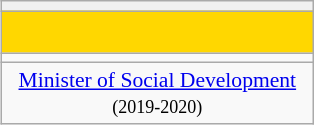<table class="wikitable" style="float:right; font-size:90%; text-align:center; margin:10px;">
<tr>
<td style="background:#f1f1f1;"> <strong></strong></td>
</tr>
<tr>
<th style="font-size:120%; background:gold; width:200px;"><br><small></small></th>
</tr>
<tr>
<td></td>
</tr>
<tr>
<td><a href='#'>Minister of Social Development</a><br><small>(2019-2020)</small></td>
</tr>
</table>
